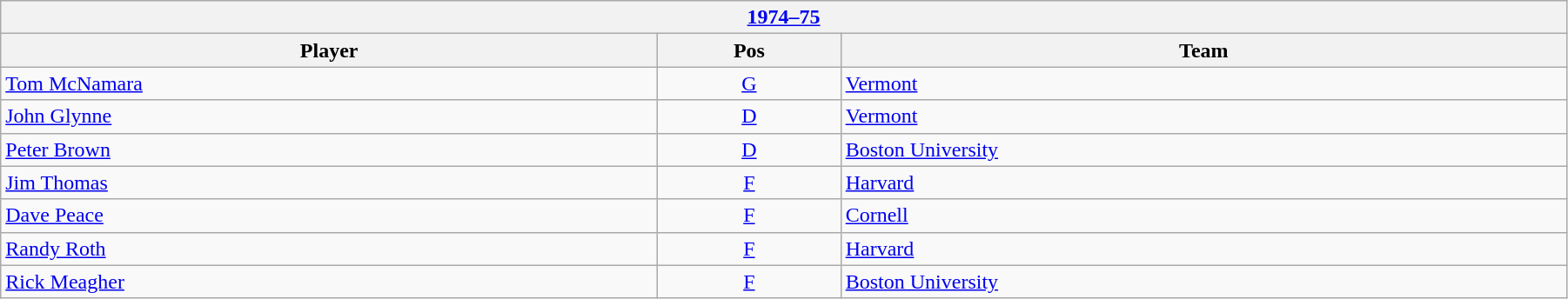<table class="wikitable" width=95%>
<tr>
<th colspan=3><a href='#'>1974–75</a></th>
</tr>
<tr>
<th>Player</th>
<th>Pos</th>
<th>Team</th>
</tr>
<tr>
<td><a href='#'>Tom McNamara</a></td>
<td align=center><a href='#'>G</a></td>
<td><a href='#'>Vermont</a></td>
</tr>
<tr>
<td><a href='#'>John Glynne</a></td>
<td align=center><a href='#'>D</a></td>
<td><a href='#'>Vermont</a></td>
</tr>
<tr>
<td><a href='#'>Peter Brown</a></td>
<td align=center><a href='#'>D</a></td>
<td><a href='#'>Boston University</a></td>
</tr>
<tr>
<td><a href='#'>Jim Thomas</a></td>
<td align=center><a href='#'>F</a></td>
<td><a href='#'>Harvard</a></td>
</tr>
<tr>
<td><a href='#'>Dave Peace</a></td>
<td align=center><a href='#'>F</a></td>
<td><a href='#'>Cornell</a></td>
</tr>
<tr>
<td><a href='#'>Randy Roth</a></td>
<td align=center><a href='#'>F</a></td>
<td><a href='#'>Harvard</a></td>
</tr>
<tr>
<td><a href='#'>Rick Meagher</a></td>
<td align=center><a href='#'>F</a></td>
<td><a href='#'>Boston University</a></td>
</tr>
</table>
